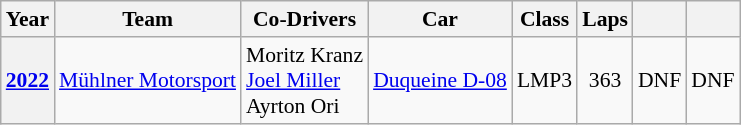<table class="wikitable" style="text-align:center; font-size:90%">
<tr>
<th>Year</th>
<th>Team</th>
<th>Co-Drivers</th>
<th>Car</th>
<th>Class</th>
<th>Laps</th>
<th></th>
<th></th>
</tr>
<tr>
<th><a href='#'>2022</a></th>
<td align="left"> <a href='#'>Mühlner Motorsport</a></td>
<td align="left"> Moritz Kranz<br> <a href='#'>Joel Miller</a><br> Ayrton Ori</td>
<td align="left"><a href='#'>Duqueine D-08</a></td>
<td>LMP3</td>
<td>363</td>
<td>DNF</td>
<td>DNF</td>
</tr>
</table>
